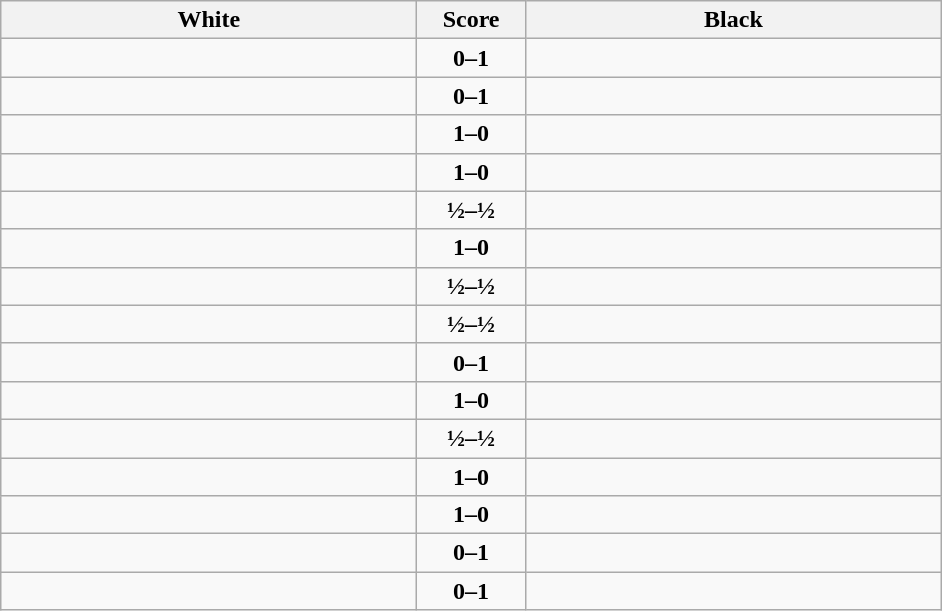<table class="wikitable" style="text-align: center;">
<tr>
<th align="right" width="270">White</th>
<th width="65">Score</th>
<th align="left" width="270">Black</th>
</tr>
<tr>
<td align=left></td>
<td align=center><strong>0–1</strong></td>
<td align=left><strong></strong></td>
</tr>
<tr>
<td align=left></td>
<td align=center><strong>0–1</strong></td>
<td align=left><strong></strong></td>
</tr>
<tr>
<td align=left><strong></strong></td>
<td align=center><strong>1–0</strong></td>
<td align=left></td>
</tr>
<tr>
<td align=left><strong></strong></td>
<td align=center><strong>1–0</strong></td>
<td align=left></td>
</tr>
<tr>
<td align=left></td>
<td align=center><strong>½–½</strong></td>
<td align=left></td>
</tr>
<tr>
<td align=left><strong></strong></td>
<td align=center><strong>1–0</strong></td>
<td align=left></td>
</tr>
<tr>
<td align=left></td>
<td align=center><strong>½–½</strong></td>
<td align=left></td>
</tr>
<tr>
<td align=left></td>
<td align=center><strong>½–½</strong></td>
<td align=left></td>
</tr>
<tr>
<td align=left></td>
<td align=center><strong>0–1</strong></td>
<td align=left><strong></strong></td>
</tr>
<tr>
<td align=left><strong></strong></td>
<td align=center><strong>1–0</strong></td>
<td align=left></td>
</tr>
<tr>
<td align=left></td>
<td align=center><strong>½–½</strong></td>
<td align=left></td>
</tr>
<tr>
<td align=left><strong></strong></td>
<td align=center><strong>1–0</strong></td>
<td align=left></td>
</tr>
<tr>
<td align=left><strong></strong></td>
<td align=center><strong>1–0</strong></td>
<td align=left></td>
</tr>
<tr>
<td align=left></td>
<td align=center><strong>0–1</strong></td>
<td align=left><strong></strong></td>
</tr>
<tr>
<td align=left></td>
<td align=center><strong>0–1</strong></td>
<td align=left><strong></strong></td>
</tr>
</table>
